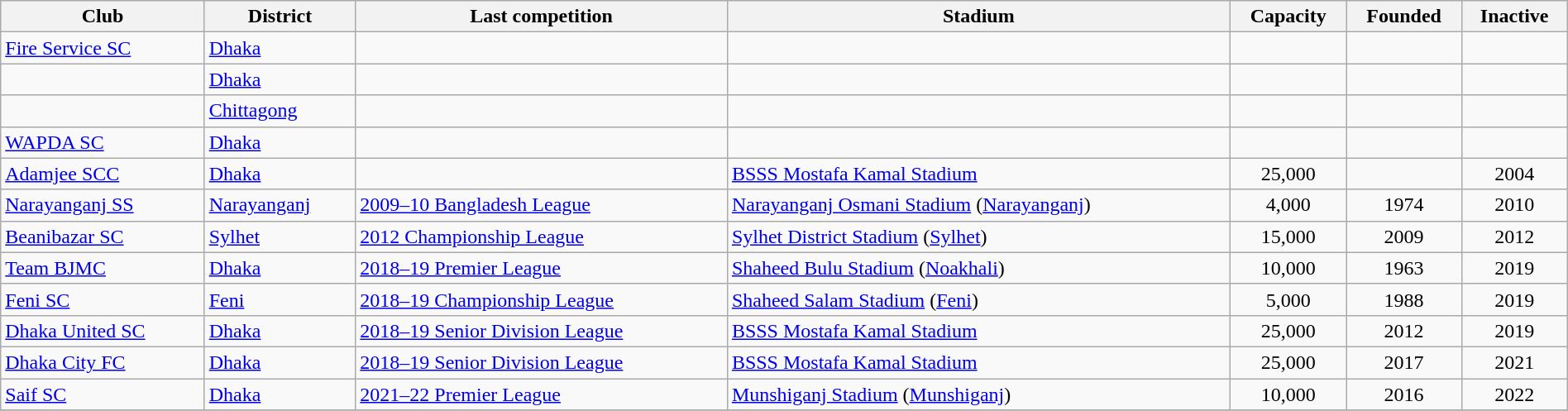<table class="wikitable sortable" style="width:100%; text-align:left">
<tr>
<th>Club</th>
<th>District</th>
<th>Last competition</th>
<th>Stadium</th>
<th>Capacity</th>
<th>Founded</th>
<th>Inactive</th>
</tr>
<tr>
<td><a href='#'>Fire Service SC</a></td>
<td><a href='#'>Dhaka</a></td>
<td></td>
<td></td>
<td align="center"></td>
<td align="center"></td>
<td align="center"></td>
</tr>
<tr>
<td></td>
<td><a href='#'>Dhaka</a></td>
<td></td>
<td></td>
<td align="center"></td>
<td align="center"></td>
<td align="center"></td>
</tr>
<tr>
<td></td>
<td><a href='#'>Chittagong</a></td>
<td></td>
<td></td>
<td align="center"></td>
<td align="center"></td>
<td align="center"></td>
</tr>
<tr>
<td><a href='#'>WAPDA SC</a></td>
<td><a href='#'>Dhaka</a></td>
<td></td>
<td></td>
<td align="center"></td>
<td align="center"></td>
<td align="center"></td>
</tr>
<tr>
<td><a href='#'>Adamjee SCC</a></td>
<td><a href='#'>Dhaka</a></td>
<td></td>
<td><a href='#'>BSSS Mostafa Kamal Stadium</a></td>
<td align="center">25,000</td>
<td align="center"></td>
<td align="center">2004</td>
</tr>
<tr>
<td><a href='#'>Narayanganj SS</a></td>
<td><a href='#'>Narayanganj</a></td>
<td><a href='#'>2009–10 Bangladesh League</a></td>
<td><a href='#'>Narayanganj Osmani Stadium</a> (<a href='#'>Narayanganj</a>)</td>
<td align="center">4,000</td>
<td align="center">1974</td>
<td align="center">2010</td>
</tr>
<tr>
<td><a href='#'>Beanibazar SC</a></td>
<td><a href='#'>Sylhet</a></td>
<td><a href='#'>2012 Championship League</a></td>
<td><a href='#'>Sylhet District Stadium</a> (<a href='#'>Sylhet</a>)</td>
<td align="center">15,000</td>
<td align="center">2009</td>
<td align="center">2012</td>
</tr>
<tr>
<td><a href='#'>Team BJMC</a></td>
<td><a href='#'>Dhaka</a></td>
<td><a href='#'>2018–19 Premier League</a></td>
<td><a href='#'>Shaheed Bulu Stadium</a> (<a href='#'>Noakhali</a>)</td>
<td align="center">10,000</td>
<td align="center">1963</td>
<td align="center">2019</td>
</tr>
<tr>
<td><a href='#'>Feni SC</a></td>
<td><a href='#'>Feni</a></td>
<td><a href='#'>2018–19 Championship League</a></td>
<td><a href='#'>Shaheed Salam Stadium</a> (<a href='#'>Feni</a>)</td>
<td align="center">5,000</td>
<td align="center">1988</td>
<td align="center">2019</td>
</tr>
<tr>
<td><a href='#'>Dhaka United SC</a></td>
<td><a href='#'>Dhaka</a></td>
<td><a href='#'>2018–19 Senior Division League</a></td>
<td><a href='#'>BSSS Mostafa Kamal Stadium</a></td>
<td align="center">25,000</td>
<td align="center">2012</td>
<td align="center">2019</td>
</tr>
<tr>
<td><a href='#'>Dhaka City FC</a></td>
<td><a href='#'>Dhaka</a></td>
<td><a href='#'>2018–19 Senior Division League</a></td>
<td><a href='#'>BSSS Mostafa Kamal Stadium</a></td>
<td align="center">25,000</td>
<td align="center">2017</td>
<td align="center">2021</td>
</tr>
<tr>
<td><a href='#'>Saif SC</a></td>
<td><a href='#'>Dhaka</a></td>
<td><a href='#'>2021–22 Premier League</a></td>
<td><a href='#'>Munshiganj Stadium</a> (<a href='#'>Munshiganj</a>)</td>
<td align="center">10,000</td>
<td align="center">2016</td>
<td align="center">2022</td>
</tr>
<tr>
</tr>
</table>
